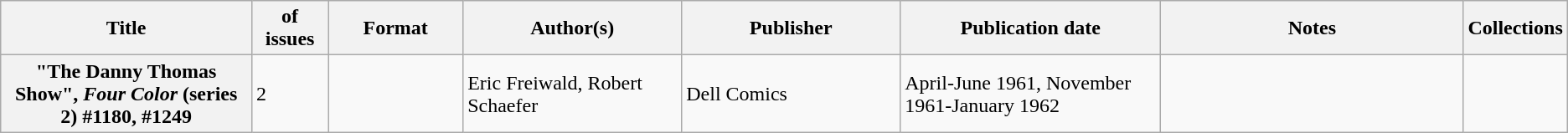<table class="wikitable">
<tr>
<th>Title</th>
<th style="width:40pt"> of issues</th>
<th style="width:75pt">Format</th>
<th style="width:125pt">Author(s)</th>
<th style="width:125pt">Publisher</th>
<th style="width:150pt">Publication date</th>
<th style="width:175pt">Notes</th>
<th>Collections</th>
</tr>
<tr>
<th>"The Danny Thomas Show", <em>Four Color</em> (series 2) #1180, #1249</th>
<td>2</td>
<td></td>
<td>Eric Freiwald, Robert Schaefer</td>
<td>Dell Comics</td>
<td>April-June 1961, November 1961-January 1962</td>
<td></td>
<td></td>
</tr>
</table>
